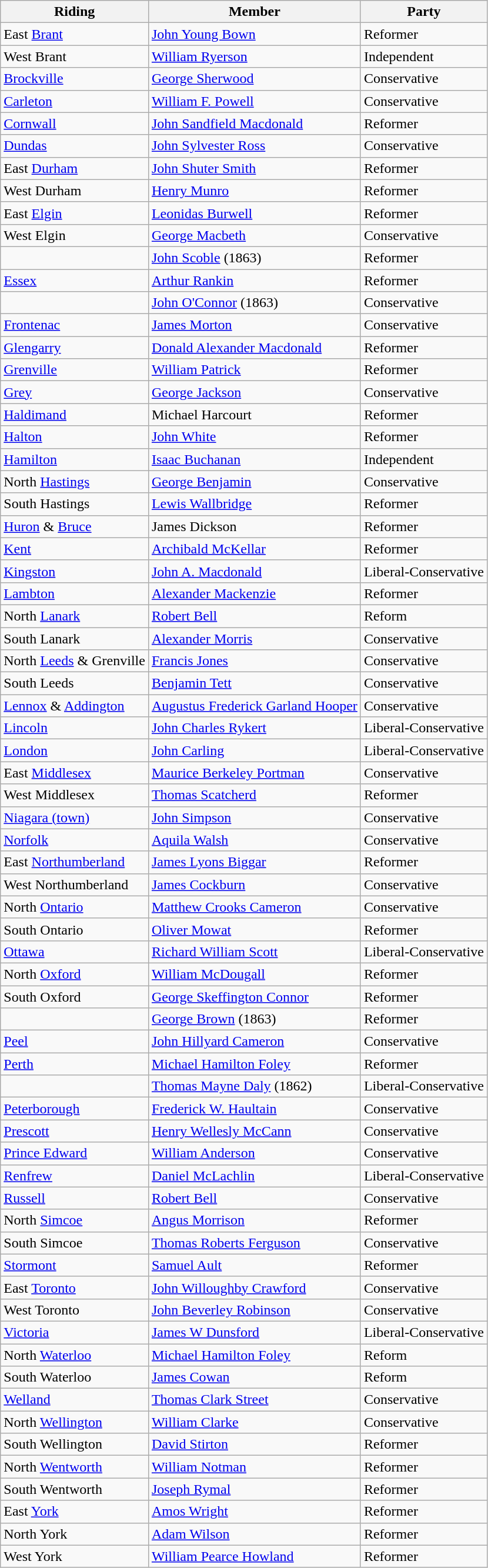<table class="wikitable">
<tr>
<th>Riding</th>
<th>Member</th>
<th>Party</th>
</tr>
<tr>
<td>East <a href='#'>Brant</a></td>
<td><a href='#'>John Young Bown</a></td>
<td>Reformer</td>
</tr>
<tr>
<td>West Brant</td>
<td><a href='#'>William Ryerson</a></td>
<td>Independent</td>
</tr>
<tr>
<td><a href='#'>Brockville</a></td>
<td><a href='#'>George Sherwood</a></td>
<td>Conservative</td>
</tr>
<tr>
<td><a href='#'>Carleton</a></td>
<td><a href='#'>William F. Powell</a></td>
<td>Conservative</td>
</tr>
<tr>
<td><a href='#'>Cornwall</a></td>
<td><a href='#'>John Sandfield Macdonald</a></td>
<td>Reformer</td>
</tr>
<tr>
<td><a href='#'>Dundas</a></td>
<td><a href='#'>John Sylvester Ross</a></td>
<td>Conservative</td>
</tr>
<tr>
<td>East <a href='#'>Durham</a></td>
<td><a href='#'>John Shuter Smith</a></td>
<td>Reformer</td>
</tr>
<tr>
<td>West Durham</td>
<td><a href='#'>Henry Munro</a></td>
<td>Reformer</td>
</tr>
<tr>
<td>East <a href='#'>Elgin</a></td>
<td><a href='#'>Leonidas Burwell</a></td>
<td>Reformer</td>
</tr>
<tr>
<td>West Elgin</td>
<td><a href='#'>George Macbeth</a></td>
<td>Conservative</td>
</tr>
<tr>
<td></td>
<td><a href='#'>John Scoble</a> (1863)</td>
<td>Reformer</td>
</tr>
<tr>
<td><a href='#'>Essex</a></td>
<td><a href='#'>Arthur Rankin</a></td>
<td>Reformer</td>
</tr>
<tr>
<td></td>
<td><a href='#'>John O'Connor</a> (1863)</td>
<td>Conservative</td>
</tr>
<tr>
<td><a href='#'>Frontenac</a></td>
<td><a href='#'>James Morton</a></td>
<td>Conservative</td>
</tr>
<tr>
<td><a href='#'>Glengarry</a></td>
<td><a href='#'>Donald Alexander Macdonald</a></td>
<td>Reformer</td>
</tr>
<tr>
<td><a href='#'>Grenville</a></td>
<td><a href='#'>William Patrick</a></td>
<td>Reformer</td>
</tr>
<tr>
<td><a href='#'>Grey</a></td>
<td><a href='#'>George Jackson</a></td>
<td>Conservative</td>
</tr>
<tr>
<td><a href='#'>Haldimand</a></td>
<td>Michael Harcourt</td>
<td>Reformer</td>
</tr>
<tr>
<td><a href='#'>Halton</a></td>
<td><a href='#'>John White</a></td>
<td>Reformer</td>
</tr>
<tr>
<td><a href='#'>Hamilton</a></td>
<td><a href='#'>Isaac Buchanan</a></td>
<td>Independent</td>
</tr>
<tr>
<td>North <a href='#'>Hastings</a></td>
<td><a href='#'>George Benjamin</a></td>
<td>Conservative</td>
</tr>
<tr>
<td>South Hastings</td>
<td><a href='#'>Lewis Wallbridge</a></td>
<td>Reformer</td>
</tr>
<tr>
<td><a href='#'>Huron</a> & <a href='#'>Bruce</a></td>
<td>James Dickson</td>
<td>Reformer</td>
</tr>
<tr>
<td><a href='#'>Kent</a></td>
<td><a href='#'>Archibald McKellar</a></td>
<td>Reformer</td>
</tr>
<tr>
<td><a href='#'>Kingston</a></td>
<td><a href='#'>John A. Macdonald</a></td>
<td>Liberal-Conservative</td>
</tr>
<tr>
<td><a href='#'>Lambton</a></td>
<td><a href='#'>Alexander Mackenzie</a></td>
<td>Reformer</td>
</tr>
<tr>
<td>North <a href='#'>Lanark</a></td>
<td><a href='#'>Robert Bell</a></td>
<td>Reform</td>
</tr>
<tr>
<td>South Lanark</td>
<td><a href='#'>Alexander Morris</a></td>
<td>Conservative</td>
</tr>
<tr>
<td>North <a href='#'>Leeds</a> & Grenville</td>
<td><a href='#'>Francis Jones</a></td>
<td>Conservative</td>
</tr>
<tr>
<td>South Leeds</td>
<td><a href='#'>Benjamin Tett</a></td>
<td>Conservative</td>
</tr>
<tr>
<td><a href='#'>Lennox</a> & <a href='#'>Addington</a></td>
<td><a href='#'>Augustus Frederick Garland Hooper</a></td>
<td>Conservative</td>
</tr>
<tr>
<td><a href='#'>Lincoln</a></td>
<td><a href='#'>John Charles Rykert</a></td>
<td>Liberal-Conservative</td>
</tr>
<tr>
<td><a href='#'>London</a></td>
<td><a href='#'>John Carling</a></td>
<td>Liberal-Conservative</td>
</tr>
<tr>
<td>East <a href='#'>Middlesex</a></td>
<td><a href='#'>Maurice Berkeley Portman</a></td>
<td>Conservative</td>
</tr>
<tr>
<td>West Middlesex</td>
<td><a href='#'>Thomas Scatcherd</a></td>
<td>Reformer</td>
</tr>
<tr>
<td><a href='#'>Niagara (town)</a></td>
<td><a href='#'>John Simpson</a></td>
<td>Conservative</td>
</tr>
<tr>
<td><a href='#'>Norfolk</a></td>
<td><a href='#'>Aquila Walsh</a></td>
<td>Conservative</td>
</tr>
<tr>
<td>East <a href='#'>Northumberland</a></td>
<td><a href='#'>James Lyons Biggar</a></td>
<td>Reformer</td>
</tr>
<tr>
<td>West Northumberland</td>
<td><a href='#'>James Cockburn</a></td>
<td>Conservative</td>
</tr>
<tr>
<td>North <a href='#'>Ontario</a></td>
<td><a href='#'>Matthew Crooks Cameron</a></td>
<td>Conservative</td>
</tr>
<tr>
<td>South Ontario</td>
<td><a href='#'>Oliver Mowat</a></td>
<td>Reformer</td>
</tr>
<tr>
<td><a href='#'>Ottawa</a></td>
<td><a href='#'>Richard William Scott</a></td>
<td>Liberal-Conservative</td>
</tr>
<tr>
<td>North <a href='#'>Oxford</a></td>
<td><a href='#'>William McDougall</a></td>
<td>Reformer</td>
</tr>
<tr>
<td>South Oxford</td>
<td><a href='#'>George Skeffington Connor</a></td>
<td>Reformer</td>
</tr>
<tr>
<td></td>
<td><a href='#'>George Brown</a> (1863)</td>
<td>Reformer</td>
</tr>
<tr>
<td><a href='#'>Peel</a></td>
<td><a href='#'>John Hillyard Cameron</a></td>
<td>Conservative</td>
</tr>
<tr>
<td><a href='#'>Perth</a></td>
<td><a href='#'>Michael Hamilton Foley</a></td>
<td>Reformer</td>
</tr>
<tr>
<td></td>
<td><a href='#'>Thomas Mayne Daly</a> (1862)</td>
<td>Liberal-Conservative</td>
</tr>
<tr>
<td><a href='#'>Peterborough</a></td>
<td><a href='#'>Frederick W. Haultain</a></td>
<td>Conservative</td>
</tr>
<tr>
<td><a href='#'>Prescott</a></td>
<td><a href='#'>Henry Wellesly McCann</a></td>
<td>Conservative</td>
</tr>
<tr>
<td><a href='#'>Prince Edward</a></td>
<td><a href='#'>William Anderson</a></td>
<td>Conservative</td>
</tr>
<tr>
<td><a href='#'>Renfrew</a></td>
<td><a href='#'>Daniel McLachlin</a></td>
<td>Liberal-Conservative</td>
</tr>
<tr>
<td><a href='#'>Russell</a></td>
<td><a href='#'>Robert Bell</a></td>
<td>Conservative</td>
</tr>
<tr>
<td>North <a href='#'>Simcoe</a></td>
<td><a href='#'>Angus Morrison</a></td>
<td>Reformer</td>
</tr>
<tr>
<td>South Simcoe</td>
<td><a href='#'>Thomas Roberts Ferguson</a></td>
<td>Conservative</td>
</tr>
<tr>
<td><a href='#'>Stormont</a></td>
<td><a href='#'>Samuel Ault</a></td>
<td>Reformer</td>
</tr>
<tr>
<td>East <a href='#'>Toronto</a></td>
<td><a href='#'>John Willoughby Crawford</a></td>
<td>Conservative</td>
</tr>
<tr>
<td>West Toronto</td>
<td><a href='#'>John Beverley Robinson</a></td>
<td>Conservative</td>
</tr>
<tr>
<td><a href='#'>Victoria</a></td>
<td><a href='#'>James W Dunsford</a></td>
<td>Liberal-Conservative</td>
</tr>
<tr>
<td>North <a href='#'>Waterloo</a></td>
<td><a href='#'>Michael Hamilton Foley</a></td>
<td>Reform</td>
</tr>
<tr>
<td>South Waterloo</td>
<td><a href='#'>James Cowan</a></td>
<td>Reform</td>
</tr>
<tr>
<td><a href='#'>Welland</a></td>
<td><a href='#'>Thomas Clark Street</a></td>
<td>Conservative</td>
</tr>
<tr>
<td>North <a href='#'>Wellington</a></td>
<td><a href='#'>William Clarke</a></td>
<td>Conservative</td>
</tr>
<tr>
<td>South Wellington</td>
<td><a href='#'>David Stirton</a></td>
<td>Reformer</td>
</tr>
<tr>
<td>North <a href='#'>Wentworth</a></td>
<td><a href='#'>William Notman</a></td>
<td>Reformer</td>
</tr>
<tr>
<td>South Wentworth</td>
<td><a href='#'>Joseph Rymal</a></td>
<td>Reformer</td>
</tr>
<tr>
<td>East <a href='#'>York</a></td>
<td><a href='#'>Amos Wright</a></td>
<td>Reformer</td>
</tr>
<tr>
<td>North York</td>
<td><a href='#'>Adam Wilson</a></td>
<td>Reformer</td>
</tr>
<tr>
<td>West York</td>
<td><a href='#'>William Pearce Howland</a></td>
<td>Reformer</td>
</tr>
</table>
